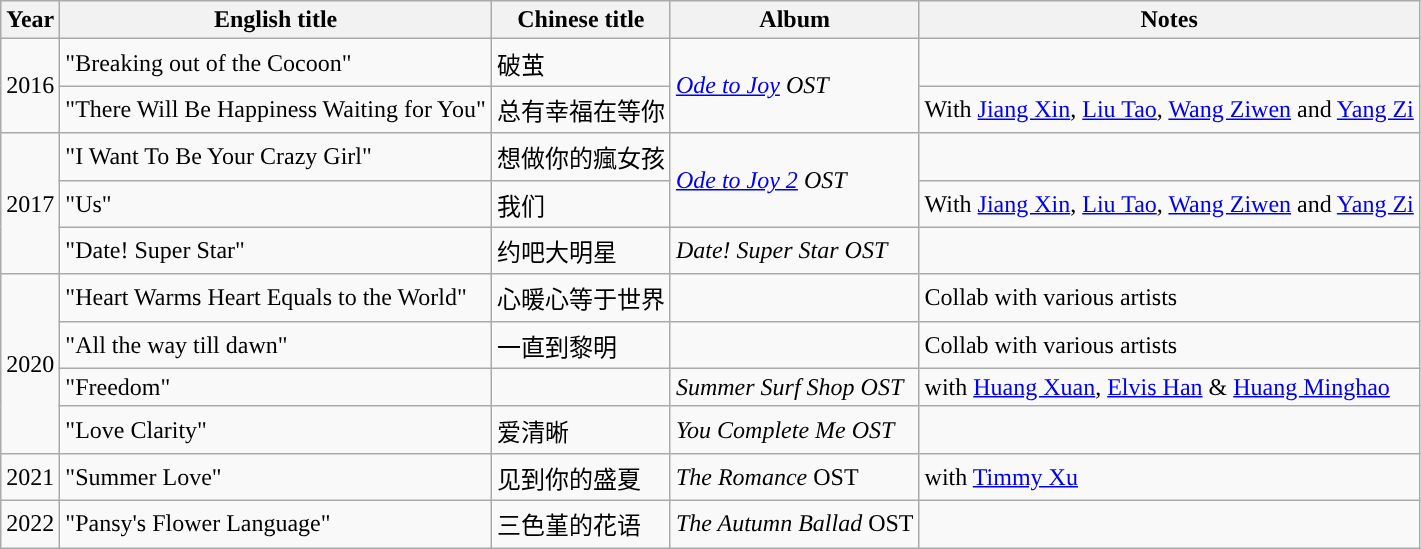<table class="wikitable">
<tr>
<th width=10>Year</th>
<th>English title</th>
<th>Chinese title</th>
<th>Album</th>
<th>Notes</th>
</tr>
<tr>
<td rowspan=2>2016</td>
<td>"Breaking out of the Cocoon"</td>
<td>破茧</td>
<td rowspan=2><em><a href='#'>Ode to Joy</a> OST</em></td>
<td></td>
</tr>
<tr>
<td>"There Will Be Happiness Waiting for You"</td>
<td>总有幸福在等你</td>
<td>With <a href='#'>Jiang Xin</a>, <a href='#'>Liu Tao</a>, <a href='#'>Wang Ziwen</a> and <a href='#'>Yang Zi</a></td>
</tr>
<tr>
<td rowspan=3>2017</td>
<td>"I Want To Be Your Crazy Girl"</td>
<td>想做你的瘋女孩</td>
<td rowspan=2><em><a href='#'>Ode to Joy 2</a> OST</em></td>
<td></td>
</tr>
<tr>
<td>"Us"</td>
<td>我们</td>
<td>With <a href='#'>Jiang Xin</a>, <a href='#'>Liu Tao</a>, <a href='#'>Wang Ziwen</a> and <a href='#'>Yang Zi</a></td>
</tr>
<tr>
<td>"Date! Super Star"</td>
<td>约吧大明星</td>
<td><em>Date! Super Star OST</em></td>
<td></td>
</tr>
<tr>
<td rowspan=4>2020</td>
<td>"Heart Warms Heart Equals to the World"</td>
<td>心暖心等于世界</td>
<td></td>
<td>Collab with various artists<br></td>
</tr>
<tr>
<td>"All the way till dawn"</td>
<td>一直到黎明</td>
<td></td>
<td>Collab with various artists</td>
</tr>
<tr>
<td>"Freedom"</td>
<td></td>
<td><em>Summer Surf Shop OST</em></td>
<td>with <a href='#'>Huang Xuan</a>, <a href='#'>Elvis Han</a> & <a href='#'>Huang Minghao</a></td>
</tr>
<tr>
<td>"Love Clarity"</td>
<td>爱清晰</td>
<td><em>You Complete Me OST</em></td>
<td></td>
</tr>
<tr>
<td rowspan=1>2021</td>
<td>"Summer Love"</td>
<td>见到你的盛夏</td>
<td><em>The Romance</em> OST</td>
<td>with <a href='#'>Timmy Xu</a></td>
</tr>
<tr>
<td rowspan=1>2022</td>
<td>"Pansy's Flower Language"</td>
<td>三色堇的花语</td>
<td><em>The Autumn Ballad</em> OST</td>
<td></td>
</tr>
</table>
